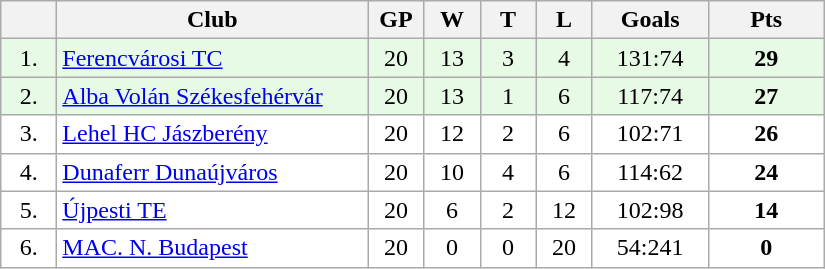<table class="wikitable">
<tr>
<th width="30"></th>
<th width="200">Club</th>
<th width="30">GP</th>
<th width="30">W</th>
<th width="30">T</th>
<th width="30">L</th>
<th width="70">Goals</th>
<th width="70">Pts</th>
</tr>
<tr bgcolor="#e6fae6" align="center">
<td>1.</td>
<td align="left"><a href='#'>Ferencvárosi TC</a></td>
<td>20</td>
<td>13</td>
<td>3</td>
<td>4</td>
<td>131:74</td>
<td><strong>29</strong></td>
</tr>
<tr bgcolor="#e6fae6" align="center">
<td>2.</td>
<td align="left"><a href='#'>Alba Volán Székesfehérvár</a></td>
<td>20</td>
<td>13</td>
<td>1</td>
<td>6</td>
<td>117:74</td>
<td><strong>27</strong></td>
</tr>
<tr bgcolor="#FFFFFF" align="center">
<td>3.</td>
<td align="left"><a href='#'>Lehel HC Jászberény</a></td>
<td>20</td>
<td>12</td>
<td>2</td>
<td>6</td>
<td>102:71</td>
<td><strong>26</strong></td>
</tr>
<tr bgcolor="#FFFFFF" align="center">
<td>4.</td>
<td align="left"><a href='#'>Dunaferr Dunaújváros</a></td>
<td>20</td>
<td>10</td>
<td>4</td>
<td>6</td>
<td>114:62</td>
<td><strong>24</strong></td>
</tr>
<tr bgcolor="#FFFFFF" align="center">
<td>5.</td>
<td align="left"><a href='#'>Újpesti TE</a></td>
<td>20</td>
<td>6</td>
<td>2</td>
<td>12</td>
<td>102:98</td>
<td><strong>14</strong></td>
</tr>
<tr bgcolor="#FFFFFF" align="center">
<td>6.</td>
<td align="left"><a href='#'>MAC. N. Budapest</a></td>
<td>20</td>
<td>0</td>
<td>0</td>
<td>20</td>
<td>54:241</td>
<td><strong>0</strong></td>
</tr>
</table>
